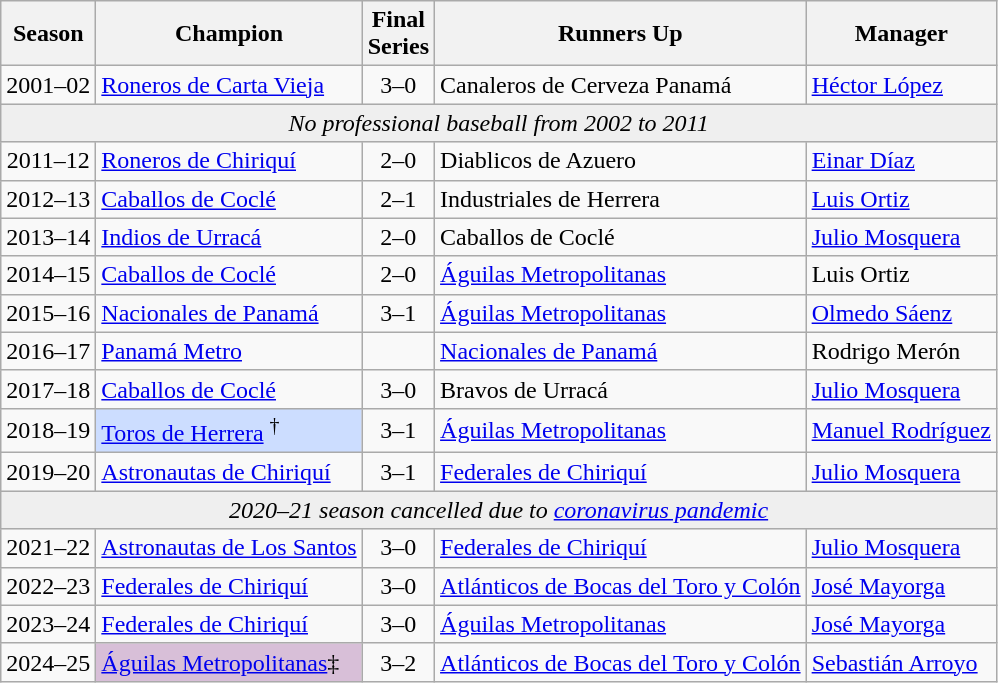<table class="wikitable sortable">
<tr>
<th>Season</th>
<th>Champion</th>
<th>Final<br>Series</th>
<th>Runners Up</th>
<th>Manager</th>
</tr>
<tr>
<td align=center>2001–02</td>
<td><a href='#'>Roneros de Carta Vieja</a></td>
<td align=center>3–0</td>
<td>Canaleros de Cerveza Panamá</td>
<td><a href='#'>Héctor López</a></td>
</tr>
<tr bgcolor=#efefef>
<td colspan=5 style="text-align:center;"><em>No professional baseball from 2002 to 2011</em></td>
</tr>
<tr>
<td align=center>2011–12</td>
<td><a href='#'>Roneros de Chiriquí</a></td>
<td align=center>2–0</td>
<td>Diablicos de Azuero</td>
<td><a href='#'>Einar Díaz</a></td>
</tr>
<tr>
<td align=center>2012–13</td>
<td><a href='#'>Caballos de Coclé</a></td>
<td align=center>2–1</td>
<td>Industriales de Herrera</td>
<td><a href='#'>Luis Ortiz</a></td>
</tr>
<tr>
<td align=center>2013–14</td>
<td><a href='#'>Indios de Urracá</a></td>
<td align=center>2–0</td>
<td>Caballos de Coclé</td>
<td><a href='#'>Julio Mosquera</a></td>
</tr>
<tr>
<td align=center>2014–15</td>
<td><a href='#'>Caballos de Coclé</a> </td>
<td align=center>2–0</td>
<td><a href='#'>Águilas Metropolitanas</a></td>
<td>Luis Ortiz</td>
</tr>
<tr>
<td align=center>2015–16</td>
<td><a href='#'>Nacionales de Panamá</a></td>
<td align=center>3–1</td>
<td><a href='#'>Águilas Metropolitanas</a></td>
<td><a href='#'>Olmedo Sáenz</a></td>
</tr>
<tr>
<td align=center>2016–17</td>
<td><a href='#'>Panamá Metro</a></td>
<td></td>
<td><a href='#'>Nacionales de Panamá</a></td>
<td>Rodrigo Merón</td>
</tr>
<tr>
<td align=center>2017–18</td>
<td><a href='#'>Caballos de Coclé</a> </td>
<td align=center>3–0</td>
<td>Bravos de Urracá</td>
<td><a href='#'>Julio Mosquera</a></td>
</tr>
<tr>
<td align=center>2018–19</td>
<td bgcolor="#ccddff"><a href='#'>Toros de Herrera</a> <sup>†</sup></td>
<td align=center>3–1</td>
<td><a href='#'>Águilas Metropolitanas</a></td>
<td><a href='#'>Manuel Rodríguez</a></td>
</tr>
<tr>
<td align=center>2019–20</td>
<td><a href='#'>Astronautas de Chiriquí</a></td>
<td align=center>3–1</td>
<td><a href='#'>Federales de Chiriquí</a></td>
<td><a href='#'>Julio Mosquera</a></td>
</tr>
<tr bgcolor=#efefef>
<td colspan=5 style="text-align:center;"><em>2020–21 season cancelled due to <a href='#'>coronavirus pandemic</a></em></td>
</tr>
<tr>
<td align=center>2021–22</td>
<td><a href='#'>Astronautas de Los Santos</a> </td>
<td align=center>3–0</td>
<td><a href='#'>Federales de Chiriquí</a></td>
<td><a href='#'>Julio Mosquera</a></td>
</tr>
<tr>
<td align=center>2022–23</td>
<td><a href='#'>Federales de Chiriquí</a></td>
<td align=center>3–0</td>
<td><a href='#'>Atlánticos de Bocas del Toro y Colón</a></td>
<td><a href='#'>José Mayorga</a></td>
</tr>
<tr>
<td align=center>2023–24</td>
<td><a href='#'>Federales de Chiriquí</a> </td>
<td align=center>3–0</td>
<td><a href='#'>Águilas Metropolitanas</a></td>
<td><a href='#'>José Mayorga</a></td>
</tr>
<tr>
<td align=center>2024–25</td>
<td bgcolor="D8BFD8"><a href='#'>Águilas Metropolitanas</a>‡</td>
<td align=center>3–2</td>
<td><a href='#'>Atlánticos de Bocas del Toro y Colón</a></td>
<td><a href='#'>Sebastián Arroyo</a></td>
</tr>
</table>
